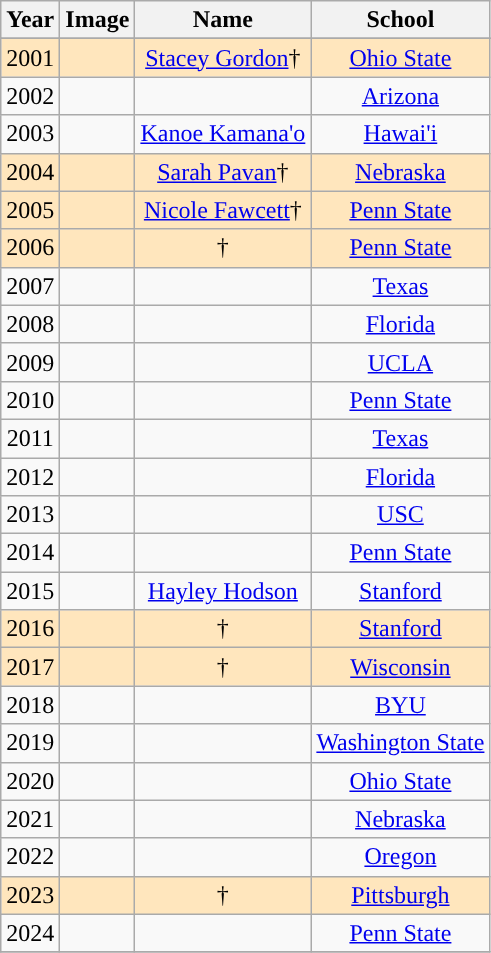<table class="wikitable plainrowheaders sortable">
<tr>
<th scope="col">Year</th>
<th scope="col" class="unsortable">Image</th>
<th scope="col">Name</th>
<th scope="col">School</th>
</tr>
<tr>
</tr>
<tr style="background:#ffe6bd;">
<td style="text-align:center;">2001</td>
<td></td>
<td style="text-align:center;"><a href='#'>Stacey Gordon</a>†</td>
<td style="text-align:center;"><a href='#'>Ohio State</a></td>
</tr>
<tr>
<td style="text-align:center;">2002</td>
<td></td>
<td style="text-align:center;"></td>
<td style="text-align:center;"><a href='#'>Arizona</a></td>
</tr>
<tr>
<td style="text-align:center;">2003</td>
<td></td>
<td style="text-align:center;"><a href='#'>Kanoe Kamana'o</a></td>
<td style="text-align:center;"><a href='#'>Hawai'i</a></td>
</tr>
<tr style="background:#ffe6bd;">
<td style="text-align:center;">2004</td>
<td></td>
<td style="text-align:center;"><a href='#'>Sarah Pavan</a>†</td>
<td style="text-align:center;"><a href='#'>Nebraska</a></td>
</tr>
<tr style="background:#ffe6bd;">
<td style="text-align:center;">2005</td>
<td></td>
<td style="text-align:center;"><a href='#'>Nicole Fawcett</a>†</td>
<td style="text-align:center;"><a href='#'>Penn State</a></td>
</tr>
<tr style="background:#ffe6bd;">
<td style="text-align:center;">2006</td>
<td></td>
<td style="text-align:center;">†</td>
<td style="text-align:center;"><a href='#'>Penn State</a></td>
</tr>
<tr>
<td style="text-align:center;">2007</td>
<td></td>
<td style="text-align:center;"></td>
<td style="text-align:center;"><a href='#'>Texas</a></td>
</tr>
<tr>
<td style="text-align:center;">2008</td>
<td></td>
<td style="text-align:center;"></td>
<td style="text-align:center;"><a href='#'>Florida</a></td>
</tr>
<tr>
<td style="text-align:center;">2009</td>
<td></td>
<td style="text-align:center;"></td>
<td style="text-align:center;"><a href='#'>UCLA</a></td>
</tr>
<tr>
<td style="text-align:center;">2010</td>
<td></td>
<td style="text-align:center;"></td>
<td style="text-align:center;"><a href='#'>Penn State</a></td>
</tr>
<tr>
<td style="text-align:center;">2011</td>
<td></td>
<td style="text-align:center;"></td>
<td style="text-align:center;"><a href='#'>Texas</a></td>
</tr>
<tr>
<td style="text-align:center;">2012</td>
<td></td>
<td style="text-align:center;"></td>
<td style="text-align:center;"><a href='#'>Florida</a></td>
</tr>
<tr>
<td style="text-align:center;">2013</td>
<td></td>
<td style="text-align:center;"></td>
<td style="text-align:center;"><a href='#'>USC</a></td>
</tr>
<tr>
<td style="text-align:center;">2014</td>
<td></td>
<td style="text-align:center;"></td>
<td style="text-align:center;"><a href='#'>Penn State</a></td>
</tr>
<tr>
<td style="text-align:center;">2015</td>
<td></td>
<td style="text-align:center;"><a href='#'>Hayley Hodson</a></td>
<td style="text-align:center;"><a href='#'>Stanford</a></td>
</tr>
<tr style="background:#ffe6bd;">
<td style="text-align:center;">2016</td>
<td></td>
<td style="text-align:center;">†</td>
<td style="text-align:center;"><a href='#'>Stanford</a></td>
</tr>
<tr style="background:#ffe6bd;">
<td style="text-align:center;">2017</td>
<td></td>
<td style="text-align:center;">†</td>
<td style="text-align:center;"><a href='#'>Wisconsin</a></td>
</tr>
<tr>
<td style="text-align:center;">2018</td>
<td></td>
<td style="text-align:center;"></td>
<td style="text-align:center;"><a href='#'>BYU</a></td>
</tr>
<tr>
<td style="text-align:center;">2019</td>
<td></td>
<td style="text-align:center;"></td>
<td style="text-align:center;"><a href='#'>Washington State</a></td>
</tr>
<tr>
<td style="text-align:center;">2020</td>
<td></td>
<td style="text-align:center;"></td>
<td style="text-align:center;"><a href='#'>Ohio State</a></td>
</tr>
<tr>
<td style="text-align:center;">2021</td>
<td></td>
<td style="text-align:center;"></td>
<td style="text-align:center;"><a href='#'>Nebraska</a></td>
</tr>
<tr>
<td style="text-align:center;">2022</td>
<td></td>
<td style="text-align:center;"></td>
<td style="text-align:center;"><a href='#'>Oregon</a></td>
</tr>
<tr style="background:#ffe6bd;">
<td style="text-align:center;">2023</td>
<td></td>
<td style="text-align:center;">†</td>
<td style="text-align:center;"><a href='#'>Pittsburgh</a></td>
</tr>
<tr>
<td style="text-align:center;">2024</td>
<td></td>
<td style="text-align:center;"></td>
<td style="text-align:center;"><a href='#'>Penn State</a></td>
</tr>
<tr>
</tr>
</table>
